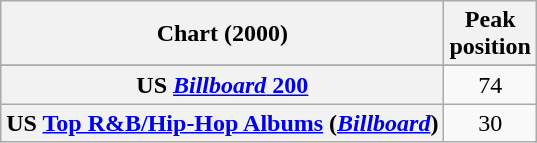<table class="wikitable sortable plainrowheaders" style="text-align:center">
<tr>
<th scope="col">Chart (2000)</th>
<th scope="col">Peak<br> position</th>
</tr>
<tr>
</tr>
<tr>
</tr>
<tr>
<th scope="row">US <a href='#'><em>Billboard</em> 200</a></th>
<td>74</td>
</tr>
<tr>
<th scope="row">US <a href='#'>Top R&B/Hip-Hop Albums</a> (<em><a href='#'>Billboard</a></em>)</th>
<td>30</td>
</tr>
</table>
